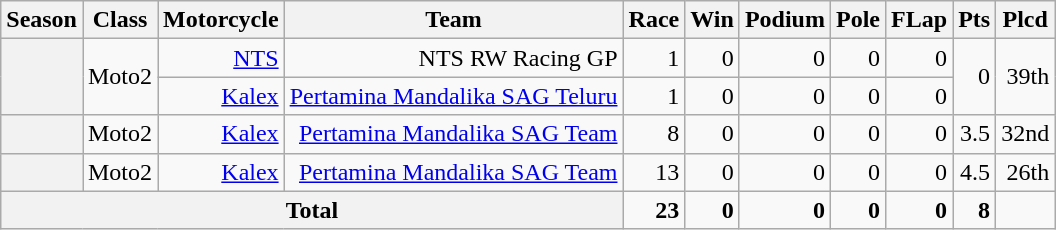<table class="wikitable" style=text-align:right>
<tr>
<th>Season</th>
<th>Class</th>
<th>Motorcycle</th>
<th>Team</th>
<th>Race</th>
<th>Win</th>
<th>Podium</th>
<th>Pole</th>
<th>FLap</th>
<th>Pts</th>
<th>Plcd</th>
</tr>
<tr>
<th rowspan=2></th>
<td rowspan=2>Moto2</td>
<td><a href='#'>NTS</a></td>
<td>NTS RW Racing GP</td>
<td>1</td>
<td>0</td>
<td>0</td>
<td>0</td>
<td>0</td>
<td rowspan=2>0</td>
<td rowspan=2>39th</td>
</tr>
<tr>
<td><a href='#'>Kalex</a></td>
<td><a href='#'>Pertamina Mandalika SAG Teluru</a></td>
<td>1</td>
<td>0</td>
<td>0</td>
<td>0</td>
<td>0</td>
</tr>
<tr>
<th></th>
<td>Moto2</td>
<td><a href='#'>Kalex</a></td>
<td><a href='#'>Pertamina Mandalika SAG Team</a></td>
<td>8</td>
<td>0</td>
<td>0</td>
<td>0</td>
<td>0</td>
<td>3.5</td>
<td>32nd</td>
</tr>
<tr>
<th></th>
<td>Moto2</td>
<td><a href='#'>Kalex</a></td>
<td><a href='#'>Pertamina Mandalika SAG Team</a></td>
<td>13</td>
<td>0</td>
<td>0</td>
<td>0</td>
<td>0</td>
<td>4.5</td>
<td>26th</td>
</tr>
<tr>
<th colspan="4">Total</th>
<td><strong>23</strong></td>
<td><strong>0</strong></td>
<td><strong>0</strong></td>
<td><strong>0</strong></td>
<td><strong>0</strong></td>
<td><strong>8</strong></td>
<td></td>
</tr>
</table>
